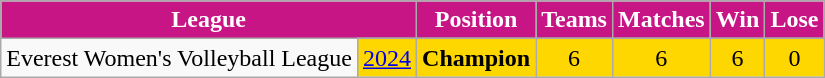<table class="wikitable" style="text-align:center" border="1">
<tr>
<th style="width=200; color:#FFFFFF; background-color:#C71585" colspan=2>League</th>
<th style="width=200; color:#FFFFFF; background-color:#C71585">Position</th>
<th style="width=60; color:#FFFFFF; background-color:#C71585">Teams</th>
<th style="width=60; color:#FFFFFF; background-color:#C71585">Matches</th>
<th style="width=60; color:#FFFFFF; background-color:#C71585">Win</th>
<th style="width=60; color:#FFFFFF; background-color:#C71585">Lose</th>
</tr>
<tr>
<td rowspan=5>Everest Women's Volleyball League</td>
</tr>
<tr bgcolor=gold>
<td><a href='#'>2024</a></td>
<td><strong>Champion</strong></td>
<td>6</td>
<td>6</td>
<td>6</td>
<td>0</td>
</tr>
</table>
